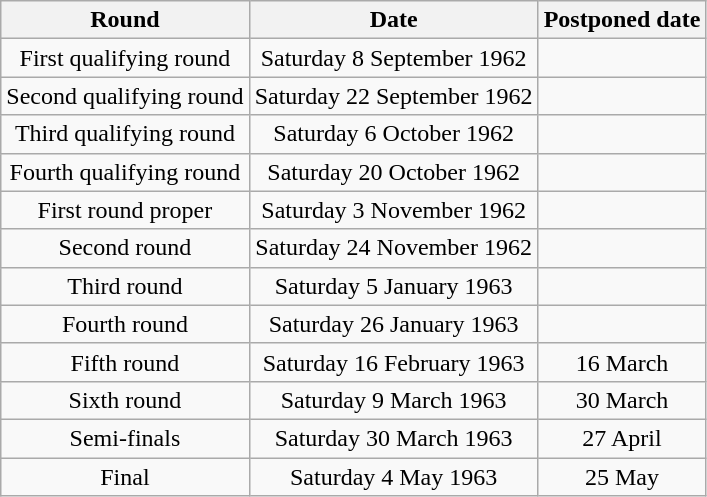<table class="wikitable" style="text-align: center">
<tr>
<th>Round</th>
<th>Date</th>
<th>Postponed date</th>
</tr>
<tr>
<td>First qualifying round</td>
<td>Saturday 8 September 1962</td>
<td></td>
</tr>
<tr>
<td>Second qualifying round</td>
<td>Saturday 22 September 1962</td>
<td></td>
</tr>
<tr>
<td>Third qualifying round</td>
<td>Saturday 6 October 1962</td>
<td></td>
</tr>
<tr>
<td>Fourth qualifying round</td>
<td>Saturday 20 October 1962</td>
<td></td>
</tr>
<tr>
<td>First round proper</td>
<td>Saturday 3 November 1962</td>
<td></td>
</tr>
<tr>
<td>Second round</td>
<td>Saturday 24 November 1962</td>
<td></td>
</tr>
<tr>
<td>Third round</td>
<td>Saturday 5 January 1963</td>
<td></td>
</tr>
<tr>
<td>Fourth round</td>
<td>Saturday 26 January 1963</td>
<td></td>
</tr>
<tr>
<td>Fifth round</td>
<td>Saturday 16 February 1963</td>
<td>16 March</td>
</tr>
<tr>
<td>Sixth round</td>
<td>Saturday 9 March 1963</td>
<td>30 March</td>
</tr>
<tr>
<td>Semi-finals</td>
<td>Saturday 30 March 1963</td>
<td>27 April</td>
</tr>
<tr>
<td>Final</td>
<td>Saturday 4 May 1963</td>
<td>25 May</td>
</tr>
</table>
